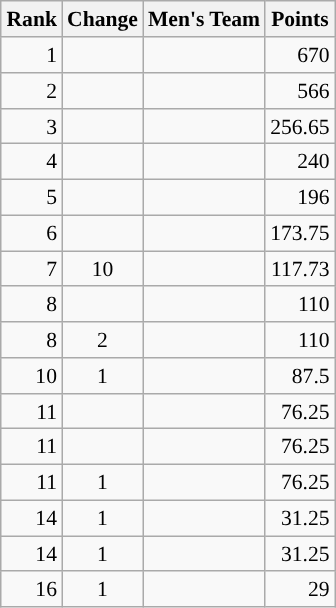<table class="wikitable" style="font-size: 90%; float: right; margin-left: 1em;">
<tr>
<th>Rank</th>
<th>Change</th>
<th>Men's Team</th>
<th>Points</th>
</tr>
<tr>
<td align="right">1</td>
<td align="center"></td>
<td></td>
<td align="right">670</td>
</tr>
<tr>
<td align="right">2</td>
<td align="center"></td>
<td></td>
<td align="right">566</td>
</tr>
<tr>
<td align="right">3</td>
<td align="center"></td>
<td></td>
<td align="right">256.65</td>
</tr>
<tr>
<td align="right">4</td>
<td align="center"></td>
<td></td>
<td align="right">240</td>
</tr>
<tr>
<td align="right">5</td>
<td align="center"></td>
<td></td>
<td align="right">196</td>
</tr>
<tr>
<td align="right">6</td>
<td align="center"></td>
<td></td>
<td align="right">173.75</td>
</tr>
<tr>
<td align="right">7</td>
<td align="center"> 10</td>
<td></td>
<td align="right">117.73</td>
</tr>
<tr>
<td align="right">8</td>
<td align="center"></td>
<td></td>
<td align="right">110</td>
</tr>
<tr>
<td align="right">8</td>
<td align="center"> 2</td>
<td></td>
<td align="right">110</td>
</tr>
<tr>
<td align="right">10</td>
<td align="center"> 1</td>
<td></td>
<td align="right">87.5</td>
</tr>
<tr>
<td align="right">11</td>
<td align="center"></td>
<td></td>
<td align="right">76.25</td>
</tr>
<tr>
<td align="right">11</td>
<td align="center"></td>
<td></td>
<td align="right">76.25</td>
</tr>
<tr>
<td align="right">11</td>
<td align="center"> 1</td>
<td></td>
<td align="right">76.25</td>
</tr>
<tr>
<td align="right">14</td>
<td align="center"> 1</td>
<td></td>
<td align="right">31.25</td>
</tr>
<tr>
<td align="right">14</td>
<td align="center"> 1</td>
<td></td>
<td align="right">31.25</td>
</tr>
<tr>
<td align="right">16</td>
<td align="center"> 1</td>
<td></td>
<td align="right">29</td>
</tr>
</table>
